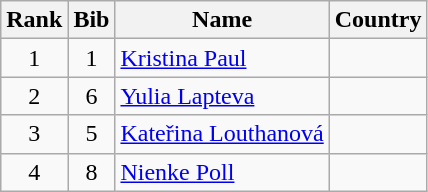<table class="wikitable" style="text-align:center;">
<tr>
<th>Rank</th>
<th>Bib</th>
<th>Name</th>
<th>Country</th>
</tr>
<tr>
<td>1</td>
<td>1</td>
<td align=left><a href='#'>Kristina Paul</a></td>
<td align=left></td>
</tr>
<tr>
<td>2</td>
<td>6</td>
<td align=left><a href='#'>Yulia Lapteva</a></td>
<td align=left></td>
</tr>
<tr>
<td>3</td>
<td>5</td>
<td align=left><a href='#'>Kateřina Louthanová</a></td>
<td align=left></td>
</tr>
<tr>
<td>4</td>
<td>8</td>
<td align=left><a href='#'>Nienke Poll</a></td>
<td align=left></td>
</tr>
</table>
